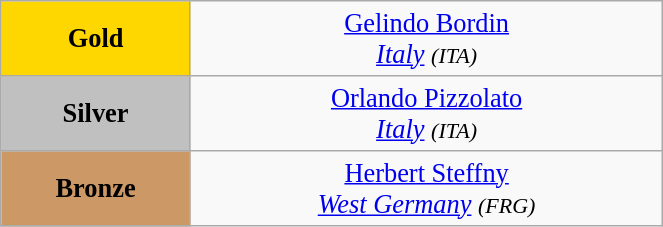<table class="wikitable" style=" text-align:center; font-size:110%;" width="35%">
<tr>
<td bgcolor="gold"><strong>Gold</strong></td>
<td> <a href='#'>Gelindo Bordin</a><br><em><a href='#'>Italy</a> <small>(ITA)</small></em></td>
</tr>
<tr>
<td bgcolor="silver"><strong>Silver</strong></td>
<td> <a href='#'>Orlando Pizzolato</a><br><em><a href='#'>Italy</a> <small>(ITA)</small></em></td>
</tr>
<tr>
<td bgcolor="CC9966"><strong>Bronze</strong></td>
<td> <a href='#'>Herbert Steffny</a><br><em><a href='#'>West Germany</a> <small>(FRG)</small></em></td>
</tr>
</table>
